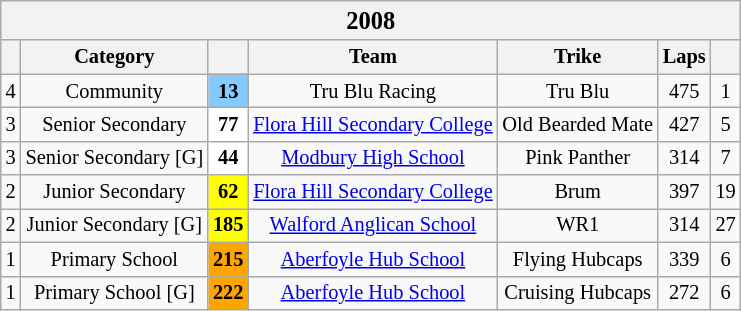<table class="wikitable" style="font-size: 85%; text-align:center">
<tr>
<th colspan="7" width="300"><big>2008</big></th>
</tr>
<tr>
<th style="background:#ccfwidth:2.5%"></th>
<th style="background:#ccfwidth:19%">Category</th>
<th valign="middle" style="background:#ccfwidth:3.5%"></th>
<th style="background:#ccfwidth:32%">Team</th>
<th style="background:#ccfwidth:32%">Trike</th>
<th style="background:#ccfwidth:5%">Laps</th>
<th style="background:#ccfwidth:6%"></th>
</tr>
<tr>
<td>4</td>
<td>Community</td>
<td bgcolor=#82CAFF><strong>13</strong></td>
<td> Tru Blu Racing</td>
<td>Tru Blu</td>
<td>475</td>
<td>1</td>
</tr>
<tr>
<td>3</td>
<td>Senior Secondary</td>
<td bgcolor="#FFFFFF"><strong>77</strong></td>
<td> <a href='#'>Flora Hill Secondary College</a></td>
<td>Old Bearded Mate</td>
<td>427</td>
<td>5</td>
</tr>
<tr>
<td>3</td>
<td>Senior Secondary [G]</td>
<td bgcolor="#FFFFFF"><strong>44</strong></td>
<td> <a href='#'>Modbury High School</a></td>
<td>Pink Panther</td>
<td>314</td>
<td>7</td>
</tr>
<tr>
<td>2</td>
<td>Junior Secondary</td>
<td bgcolor="#FFFF00"><strong>62</strong></td>
<td> <a href='#'>Flora Hill Secondary College</a></td>
<td>Brum</td>
<td>397</td>
<td>19</td>
</tr>
<tr>
<td>2</td>
<td>Junior Secondary [G]</td>
<td bgcolor="#FFFF00"><strong>185</strong></td>
<td> <a href='#'>Walford Anglican School</a></td>
<td>WR1</td>
<td>314</td>
<td>27</td>
</tr>
<tr>
<td>1</td>
<td>Primary School</td>
<td bgcolor="#FFA500"><strong>215</strong></td>
<td> <a href='#'>Aberfoyle Hub School</a></td>
<td>Flying Hubcaps</td>
<td>339</td>
<td>6</td>
</tr>
<tr>
<td>1</td>
<td>Primary School [G]</td>
<td bgcolor="#FFA500"><strong>222</strong></td>
<td> <a href='#'>Aberfoyle Hub School</a></td>
<td>Cruising Hubcaps</td>
<td>272</td>
<td>6</td>
</tr>
</table>
